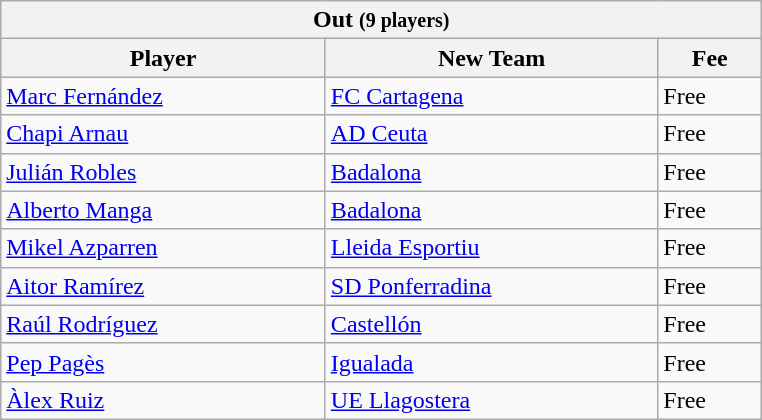<table class="wikitable collapsible collapsed">
<tr>
<th colspan="3" style="width:500px;"> <strong>Out</strong> <small>(9 players)</small></th>
</tr>
<tr>
<th>Player</th>
<th>New Team</th>
<th>Fee</th>
</tr>
<tr>
<td> <a href='#'>Marc Fernández</a></td>
<td> <a href='#'>FC Cartagena</a></td>
<td>Free</td>
</tr>
<tr>
<td> <a href='#'>Chapi Arnau</a></td>
<td> <a href='#'>AD Ceuta</a></td>
<td>Free</td>
</tr>
<tr>
<td> <a href='#'>Julián Robles</a></td>
<td> <a href='#'>Badalona</a></td>
<td>Free</td>
</tr>
<tr>
<td> <a href='#'>Alberto Manga</a></td>
<td> <a href='#'>Badalona</a></td>
<td>Free</td>
</tr>
<tr>
<td> <a href='#'>Mikel Azparren</a></td>
<td> <a href='#'>Lleida Esportiu</a></td>
<td>Free</td>
</tr>
<tr>
<td> <a href='#'>Aitor Ramírez</a></td>
<td> <a href='#'>SD Ponferradina</a></td>
<td>Free</td>
</tr>
<tr>
<td> <a href='#'>Raúl Rodríguez</a></td>
<td> <a href='#'>Castellón</a></td>
<td>Free</td>
</tr>
<tr>
<td> <a href='#'>Pep Pagès</a></td>
<td> <a href='#'>Igualada</a></td>
<td>Free</td>
</tr>
<tr>
<td> <a href='#'>Àlex Ruiz</a></td>
<td> <a href='#'>UE Llagostera</a></td>
<td>Free</td>
</tr>
</table>
